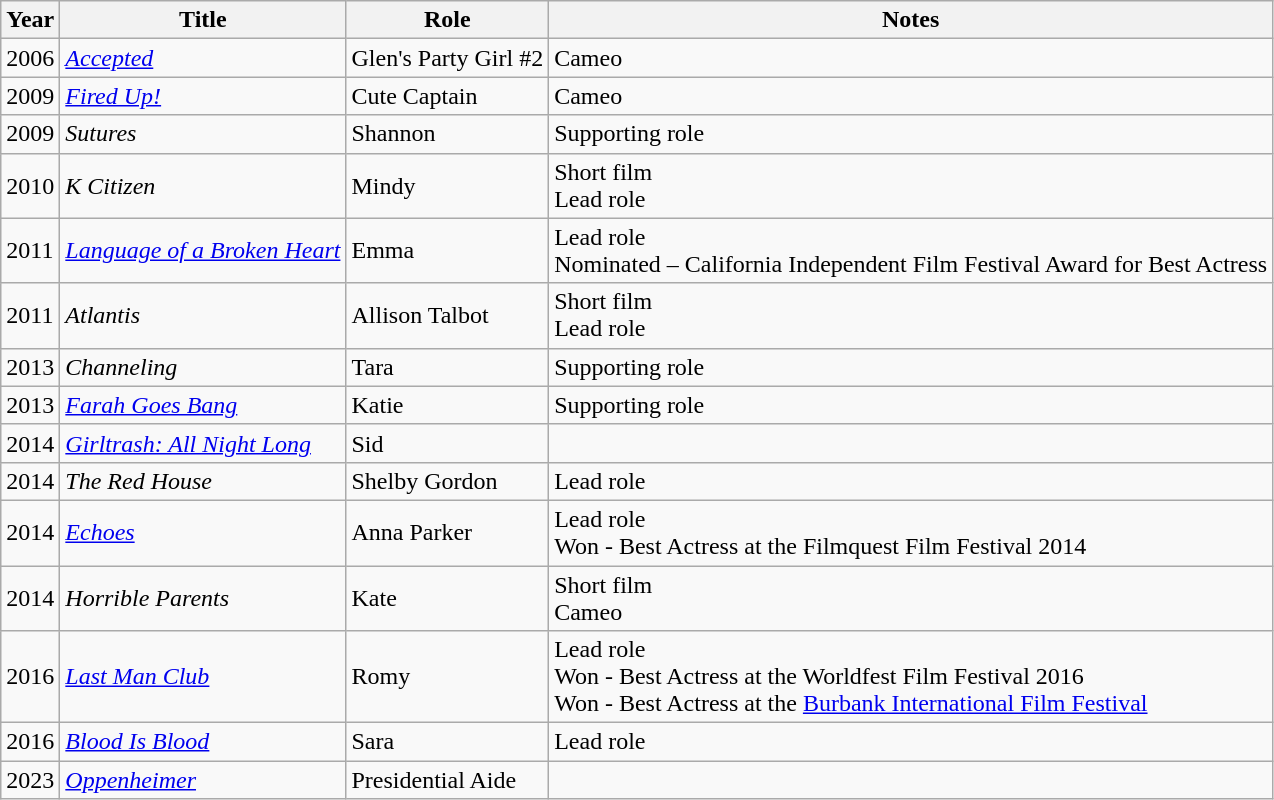<table class="wikitable sortable">
<tr>
<th>Year</th>
<th>Title</th>
<th>Role</th>
<th class="unsortable">Notes</th>
</tr>
<tr>
<td>2006</td>
<td><em><a href='#'>Accepted</a></em></td>
<td>Glen's Party Girl #2</td>
<td>Cameo</td>
</tr>
<tr>
<td>2009</td>
<td><em><a href='#'>Fired Up!</a></em></td>
<td>Cute Captain</td>
<td>Cameo</td>
</tr>
<tr>
<td>2009</td>
<td><em>Sutures</em></td>
<td>Shannon</td>
<td>Supporting role</td>
</tr>
<tr>
<td>2010</td>
<td><em>K Citizen</em></td>
<td>Mindy</td>
<td>Short film<br>Lead role</td>
</tr>
<tr>
<td>2011</td>
<td><em><a href='#'>Language of a Broken Heart</a></em></td>
<td>Emma</td>
<td>Lead role<br>Nominated – California Independent Film Festival Award for Best Actress</td>
</tr>
<tr>
<td>2011</td>
<td><em>Atlantis</em></td>
<td>Allison Talbot</td>
<td>Short film<br>Lead role</td>
</tr>
<tr>
<td>2013</td>
<td><em>Channeling</em></td>
<td>Tara</td>
<td>Supporting role</td>
</tr>
<tr>
<td>2013</td>
<td><em><a href='#'>Farah Goes Bang</a></em></td>
<td>Katie</td>
<td>Supporting role</td>
</tr>
<tr>
<td>2014</td>
<td><em><a href='#'>Girltrash: All Night Long</a></em></td>
<td>Sid</td>
<td></td>
</tr>
<tr>
<td>2014</td>
<td><em>The Red House</em></td>
<td>Shelby Gordon</td>
<td>Lead role</td>
</tr>
<tr>
<td>2014</td>
<td><em><a href='#'>Echoes</a></em></td>
<td>Anna Parker</td>
<td>Lead role<br>Won - Best Actress at the Filmquest Film Festival 2014</td>
</tr>
<tr>
<td>2014</td>
<td><em>Horrible Parents</em></td>
<td>Kate</td>
<td>Short film<br>Cameo</td>
</tr>
<tr>
<td>2016</td>
<td><em><a href='#'>Last Man Club</a></em></td>
<td>Romy</td>
<td>Lead role <br>Won - Best Actress at the Worldfest Film Festival 2016<br>Won - Best Actress at the <a href='#'>Burbank International Film Festival</a></td>
</tr>
<tr>
<td>2016</td>
<td><em><a href='#'>Blood Is Blood</a></em></td>
<td>Sara</td>
<td>Lead role</td>
</tr>
<tr>
<td>2023</td>
<td><em><a href='#'>Oppenheimer</a></em></td>
<td>Presidential Aide</td>
<td></td>
</tr>
</table>
